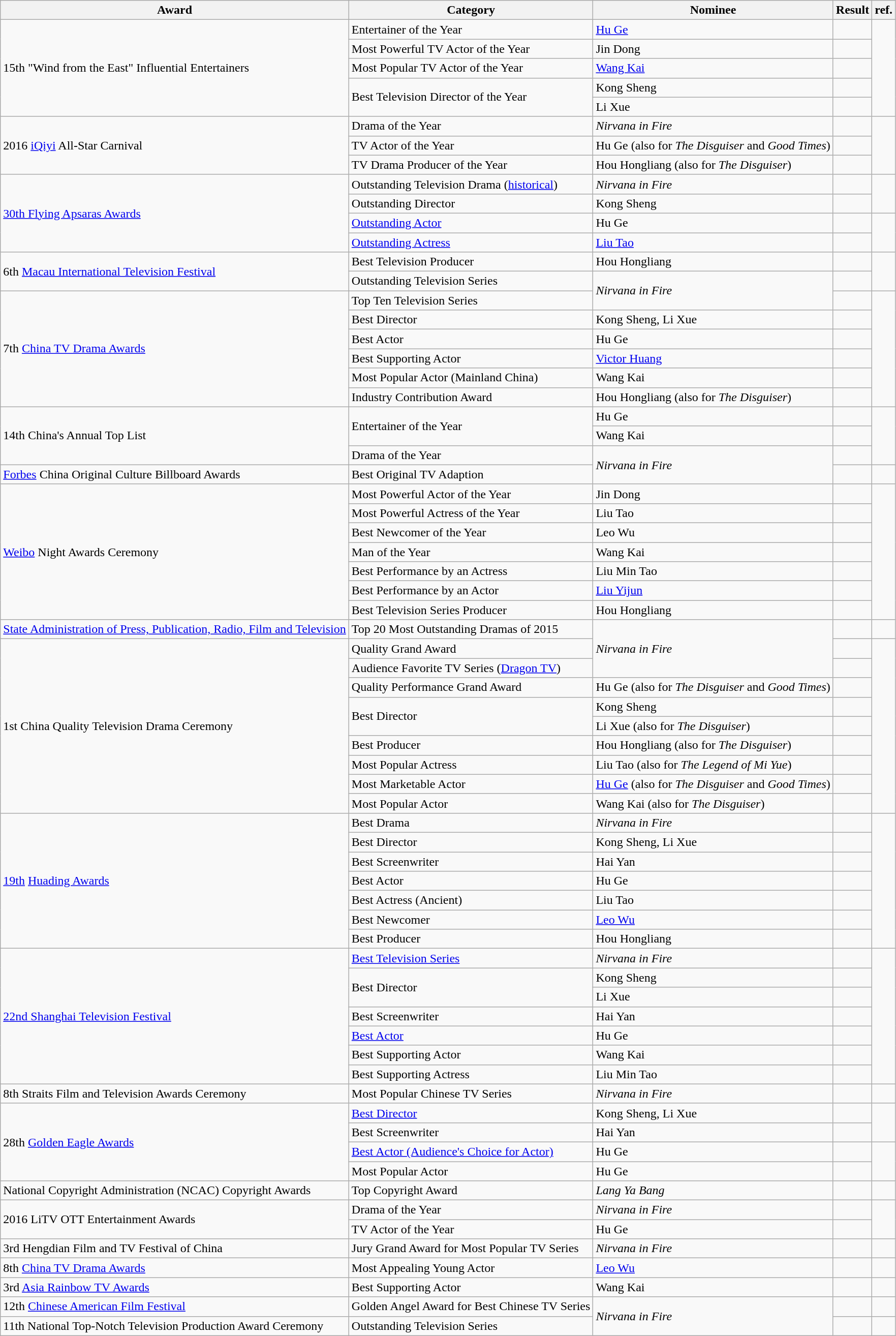<table class="wikitable mw-collapsible mw-collapsed">
<tr>
<th>Award</th>
<th>Category</th>
<th>Nominee</th>
<th>Result</th>
<th>ref.</th>
</tr>
<tr>
<td rowspan="5">15th "Wind from the East" Influential Entertainers</td>
<td>Entertainer of the Year</td>
<td><a href='#'>Hu Ge</a></td>
<td></td>
<td rowspan="5"></td>
</tr>
<tr>
<td>Most Powerful TV Actor of the Year</td>
<td>Jin Dong</td>
<td></td>
</tr>
<tr>
<td>Most Popular TV Actor of the Year</td>
<td><a href='#'>Wang Kai</a></td>
<td></td>
</tr>
<tr>
<td rowspan="2">Best Television Director of the Year</td>
<td>Kong Sheng</td>
<td></td>
</tr>
<tr>
<td>Li Xue</td>
<td></td>
</tr>
<tr>
<td rowspan="3">2016 <a href='#'>iQiyi</a> All-Star Carnival</td>
<td>Drama of the Year</td>
<td><em>Nirvana in Fire</em></td>
<td></td>
<td rowspan="3"></td>
</tr>
<tr>
<td>TV Actor of the Year</td>
<td>Hu Ge (also for <em>The Disguiser</em> and <em>Good Times</em>)</td>
<td></td>
</tr>
<tr>
<td>TV Drama Producer of the Year</td>
<td>Hou Hongliang (also for <em>The Disguiser</em>)</td>
<td></td>
</tr>
<tr>
<td rowspan="4"><a href='#'>30th Flying Apsaras Awards</a></td>
<td>Outstanding Television Drama (<a href='#'>historical</a>)</td>
<td><em>Nirvana in Fire</em></td>
<td></td>
<td rowspan="2"></td>
</tr>
<tr>
<td>Outstanding Director</td>
<td>Kong Sheng</td>
<td></td>
</tr>
<tr>
<td><a href='#'>Outstanding Actor</a></td>
<td>Hu Ge</td>
<td></td>
<td rowspan="2"></td>
</tr>
<tr>
<td><a href='#'>Outstanding Actress</a></td>
<td><a href='#'>Liu Tao</a></td>
<td></td>
</tr>
<tr>
<td rowspan="2">6th <a href='#'>Macau International Television Festival</a></td>
<td>Best Television Producer</td>
<td>Hou Hongliang</td>
<td></td>
<td rowspan="2"></td>
</tr>
<tr>
<td>Outstanding Television Series</td>
<td rowspan="2"><em>Nirvana in Fire</em></td>
<td></td>
</tr>
<tr>
<td rowspan="6">7th <a href='#'>China TV Drama Awards</a></td>
<td>Top Ten Television Series</td>
<td></td>
<td rowspan="6"></td>
</tr>
<tr>
<td>Best Director</td>
<td>Kong Sheng, Li Xue</td>
<td></td>
</tr>
<tr>
<td>Best Actor</td>
<td>Hu Ge</td>
<td></td>
</tr>
<tr>
<td>Best Supporting Actor</td>
<td><a href='#'>Victor Huang</a></td>
<td></td>
</tr>
<tr>
<td>Most Popular Actor (Mainland China)</td>
<td>Wang Kai</td>
<td></td>
</tr>
<tr>
<td>Industry Contribution Award</td>
<td>Hou Hongliang (also for <em>The Disguiser</em>)</td>
<td></td>
</tr>
<tr>
<td rowspan="3">14th China's Annual Top List</td>
<td rowspan="2">Entertainer of the Year</td>
<td>Hu Ge</td>
<td></td>
<td rowspan="3"></td>
</tr>
<tr>
<td>Wang Kai</td>
<td></td>
</tr>
<tr>
<td>Drama of the Year</td>
<td rowspan="2"><em>Nirvana in Fire</em></td>
<td></td>
</tr>
<tr>
<td><a href='#'>Forbes</a> China Original Culture Billboard Awards</td>
<td>Best Original TV Adaption</td>
<td></td>
<td></td>
</tr>
<tr>
<td rowspan="7"><a href='#'>Weibo</a> Night Awards Ceremony</td>
<td>Most Powerful Actor of the Year</td>
<td>Jin Dong</td>
<td></td>
<td rowspan="7"></td>
</tr>
<tr>
<td>Most Powerful Actress of the Year</td>
<td>Liu Tao</td>
<td></td>
</tr>
<tr>
<td>Best Newcomer of the Year</td>
<td>Leo Wu</td>
<td></td>
</tr>
<tr>
<td>Man of the Year</td>
<td>Wang Kai</td>
<td></td>
</tr>
<tr>
<td>Best Performance by an Actress</td>
<td>Liu Min Tao</td>
<td></td>
</tr>
<tr>
<td>Best Performance by an Actor</td>
<td><a href='#'>Liu Yijun</a></td>
<td></td>
</tr>
<tr>
<td>Best Television Series Producer</td>
<td>Hou Hongliang</td>
<td></td>
</tr>
<tr>
<td><a href='#'>State Administration of Press, Publication, Radio, Film and Television</a></td>
<td>Top 20 Most Outstanding Dramas of 2015</td>
<td rowspan="3"><em>Nirvana in Fire</em></td>
<td></td>
<td></td>
</tr>
<tr>
<td rowspan="9">1st China Quality Television Drama Ceremony</td>
<td>Quality Grand Award</td>
<td></td>
<td rowspan="9"></td>
</tr>
<tr>
<td>Audience Favorite TV Series (<a href='#'>Dragon TV</a>)</td>
<td></td>
</tr>
<tr>
<td>Quality Performance Grand Award</td>
<td rowspan="1">Hu Ge (also for <em>The Disguiser</em> and <em>Good Times</em>)</td>
<td></td>
</tr>
<tr>
<td rowspan="2">Best Director</td>
<td>Kong Sheng</td>
<td></td>
</tr>
<tr>
<td>Li Xue (also for <em>The Disguiser</em>)</td>
<td></td>
</tr>
<tr>
<td>Best Producer</td>
<td>Hou Hongliang (also for <em>The Disguiser</em>)</td>
<td></td>
</tr>
<tr>
<td>Most Popular Actress</td>
<td>Liu Tao (also for <em>The Legend of Mi Yue</em>)</td>
<td></td>
</tr>
<tr>
<td>Most Marketable Actor</td>
<td><a href='#'>Hu Ge</a> (also for <em>The Disguiser</em> and <em>Good Times</em>)</td>
<td></td>
</tr>
<tr>
<td>Most Popular Actor</td>
<td>Wang Kai (also for <em>The Disguiser</em>)</td>
<td></td>
</tr>
<tr>
<td rowspan=7><a href='#'>19th</a> <a href='#'>Huading Awards</a></td>
<td>Best Drama</td>
<td><em>Nirvana in Fire</em></td>
<td></td>
<td rowspan=7></td>
</tr>
<tr>
<td>Best Director</td>
<td>Kong Sheng, Li Xue</td>
<td></td>
</tr>
<tr>
<td>Best Screenwriter</td>
<td>Hai Yan</td>
<td></td>
</tr>
<tr>
<td>Best Actor</td>
<td>Hu Ge</td>
<td></td>
</tr>
<tr>
<td>Best Actress (Ancient)</td>
<td>Liu Tao</td>
<td></td>
</tr>
<tr>
<td>Best Newcomer</td>
<td><a href='#'>Leo Wu</a></td>
<td></td>
</tr>
<tr>
<td>Best Producer</td>
<td>Hou Hongliang</td>
<td></td>
</tr>
<tr>
<td rowspan="7"><a href='#'>22nd Shanghai Television Festival</a></td>
<td><a href='#'>Best Television Series</a></td>
<td><em>Nirvana in Fire</em></td>
<td></td>
<td rowspan="7"></td>
</tr>
<tr>
<td rowspan="2">Best Director</td>
<td>Kong Sheng</td>
<td></td>
</tr>
<tr>
<td>Li Xue</td>
<td></td>
</tr>
<tr>
<td>Best Screenwriter</td>
<td>Hai Yan</td>
<td></td>
</tr>
<tr>
<td><a href='#'>Best Actor</a></td>
<td>Hu Ge</td>
<td></td>
</tr>
<tr>
<td>Best Supporting Actor</td>
<td>Wang Kai</td>
<td></td>
</tr>
<tr>
<td>Best Supporting Actress</td>
<td>Liu Min Tao</td>
<td></td>
</tr>
<tr>
<td>8th Straits Film and Television Awards Ceremony</td>
<td>Most Popular Chinese TV Series</td>
<td><em>Nirvana in Fire</em></td>
<td></td>
<td></td>
</tr>
<tr>
<td rowspan="4">28th <a href='#'>Golden Eagle Awards</a></td>
<td><a href='#'>Best Director</a></td>
<td>Kong Sheng, Li Xue</td>
<td></td>
<td rowspan=2></td>
</tr>
<tr>
<td>Best Screenwriter</td>
<td>Hai Yan</td>
<td></td>
</tr>
<tr>
<td><a href='#'>Best Actor (Audience's Choice for Actor)</a></td>
<td>Hu Ge</td>
<td></td>
<td rowspan="2"></td>
</tr>
<tr>
<td>Most Popular Actor</td>
<td>Hu Ge</td>
<td></td>
</tr>
<tr>
<td>National Copyright Administration (NCAC) Copyright Awards</td>
<td>Top Copyright Award</td>
<td><em>Lang Ya Bang</em></td>
<td></td>
<td></td>
</tr>
<tr>
<td rowspan=2>2016 LiTV OTT Entertainment Awards</td>
<td>Drama of the Year</td>
<td><em>Nirvana in Fire</em></td>
<td></td>
<td rowspan=2></td>
</tr>
<tr>
<td>TV Actor of the Year</td>
<td>Hu Ge</td>
<td></td>
</tr>
<tr>
<td>3rd Hengdian Film and TV Festival of China</td>
<td>Jury Grand Award for Most Popular TV Series</td>
<td rowspan=1><em>Nirvana in Fire</em></td>
<td></td>
<td></td>
</tr>
<tr>
<td>8th <a href='#'>China TV Drama Awards</a></td>
<td>Most Appealing Young Actor</td>
<td><a href='#'>Leo Wu</a></td>
<td></td>
<td></td>
</tr>
<tr>
<td rowspan=1>3rd <a href='#'>Asia Rainbow TV Awards</a></td>
<td>Best Supporting Actor</td>
<td>Wang Kai</td>
<td></td>
<td rowspan=1></td>
</tr>
<tr>
<td>12th <a href='#'>Chinese American Film Festival</a></td>
<td>Golden Angel Award for Best Chinese TV Series</td>
<td rowspan=2><em>Nirvana in Fire</em></td>
<td></td>
<td></td>
</tr>
<tr>
<td>11th National Top-Notch Television Production Award Ceremony</td>
<td>Outstanding Television Series</td>
<td></td>
<td></td>
</tr>
</table>
